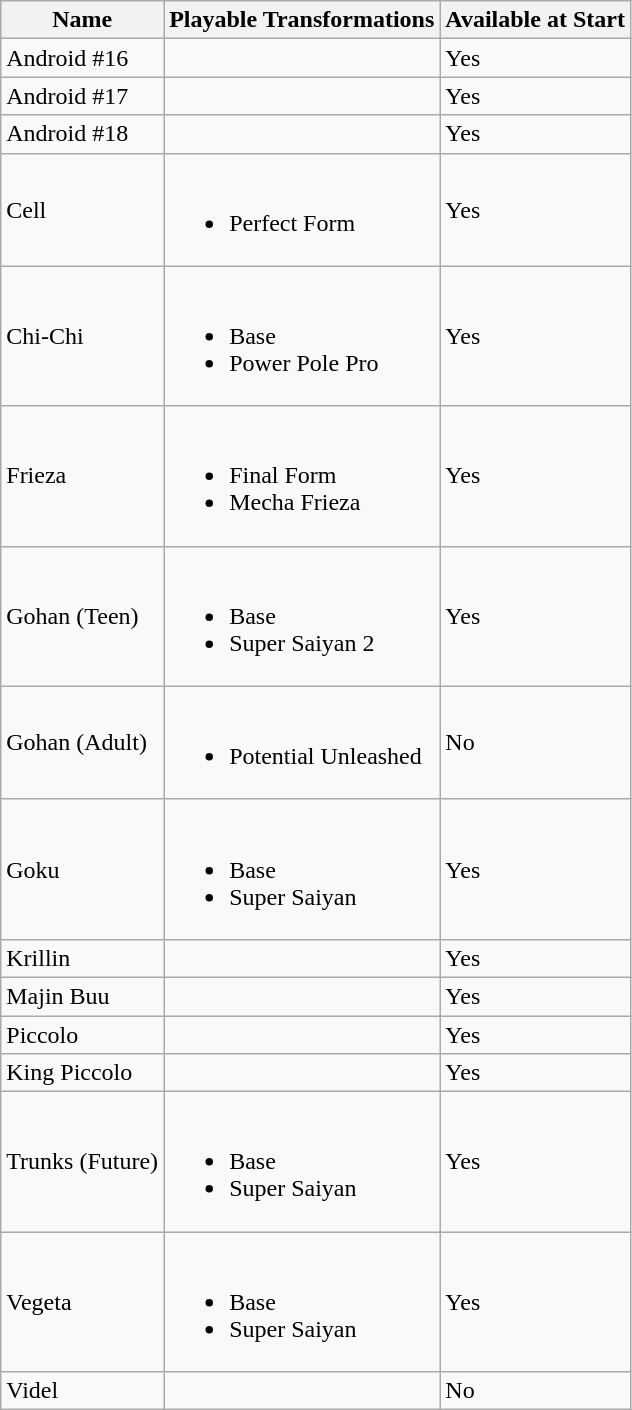<table class="wikitable">
<tr>
<th>Name</th>
<th>Playable Transformations</th>
<th>Available at Start</th>
</tr>
<tr>
<td>Android #16</td>
<td></td>
<td>Yes</td>
</tr>
<tr>
<td>Android #17</td>
<td></td>
<td>Yes</td>
</tr>
<tr>
<td>Android #18</td>
<td></td>
<td>Yes</td>
</tr>
<tr>
<td>Cell</td>
<td><br><ul><li>Perfect Form</li></ul></td>
<td>Yes</td>
</tr>
<tr>
<td>Chi-Chi</td>
<td><br><ul><li>Base</li><li>Power Pole Pro</li></ul></td>
<td>Yes</td>
</tr>
<tr>
<td>Frieza</td>
<td><br><ul><li>Final Form</li><li>Mecha Frieza</li></ul></td>
<td>Yes</td>
</tr>
<tr>
<td>Gohan (Teen)</td>
<td><br><ul><li>Base</li><li>Super Saiyan 2</li></ul></td>
<td>Yes</td>
</tr>
<tr>
<td>Gohan (Adult)</td>
<td><br><ul><li>Potential Unleashed</li></ul></td>
<td>No</td>
</tr>
<tr>
<td>Goku</td>
<td><br><ul><li>Base</li><li>Super Saiyan</li></ul></td>
<td>Yes</td>
</tr>
<tr>
<td>Krillin</td>
<td></td>
<td>Yes</td>
</tr>
<tr>
<td>Majin Buu</td>
<td></td>
<td>Yes</td>
</tr>
<tr>
<td>Piccolo</td>
<td></td>
<td>Yes</td>
</tr>
<tr>
<td>King Piccolo</td>
<td></td>
<td>Yes</td>
</tr>
<tr>
<td>Trunks (Future)</td>
<td><br><ul><li>Base</li><li>Super Saiyan</li></ul></td>
<td>Yes</td>
</tr>
<tr>
<td>Vegeta</td>
<td><br><ul><li>Base</li><li>Super Saiyan</li></ul></td>
<td>Yes</td>
</tr>
<tr>
<td>Videl</td>
<td></td>
<td>No</td>
</tr>
</table>
